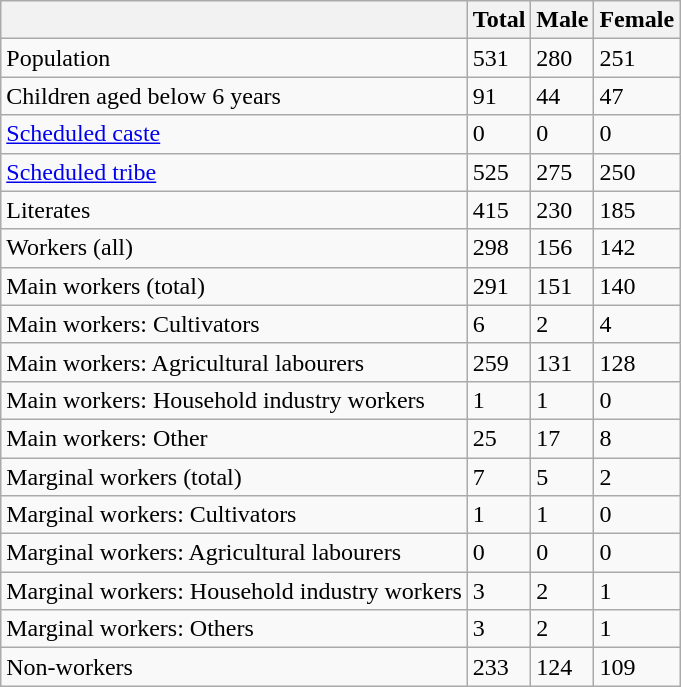<table class="wikitable sortable">
<tr>
<th></th>
<th>Total</th>
<th>Male</th>
<th>Female</th>
</tr>
<tr>
<td>Population</td>
<td>531</td>
<td>280</td>
<td>251</td>
</tr>
<tr>
<td>Children aged below 6 years</td>
<td>91</td>
<td>44</td>
<td>47</td>
</tr>
<tr>
<td><a href='#'>Scheduled caste</a></td>
<td>0</td>
<td>0</td>
<td>0</td>
</tr>
<tr>
<td><a href='#'>Scheduled tribe</a></td>
<td>525</td>
<td>275</td>
<td>250</td>
</tr>
<tr>
<td>Literates</td>
<td>415</td>
<td>230</td>
<td>185</td>
</tr>
<tr>
<td>Workers (all)</td>
<td>298</td>
<td>156</td>
<td>142</td>
</tr>
<tr>
<td>Main workers (total)</td>
<td>291</td>
<td>151</td>
<td>140</td>
</tr>
<tr>
<td>Main workers: Cultivators</td>
<td>6</td>
<td>2</td>
<td>4</td>
</tr>
<tr>
<td>Main workers: Agricultural labourers</td>
<td>259</td>
<td>131</td>
<td>128</td>
</tr>
<tr>
<td>Main workers: Household industry workers</td>
<td>1</td>
<td>1</td>
<td>0</td>
</tr>
<tr>
<td>Main workers: Other</td>
<td>25</td>
<td>17</td>
<td>8</td>
</tr>
<tr>
<td>Marginal workers (total)</td>
<td>7</td>
<td>5</td>
<td>2</td>
</tr>
<tr>
<td>Marginal workers: Cultivators</td>
<td>1</td>
<td>1</td>
<td>0</td>
</tr>
<tr>
<td>Marginal workers: Agricultural labourers</td>
<td>0</td>
<td>0</td>
<td>0</td>
</tr>
<tr>
<td>Marginal workers: Household industry workers</td>
<td>3</td>
<td>2</td>
<td>1</td>
</tr>
<tr>
<td>Marginal workers: Others</td>
<td>3</td>
<td>2</td>
<td>1</td>
</tr>
<tr>
<td>Non-workers</td>
<td>233</td>
<td>124</td>
<td>109</td>
</tr>
</table>
